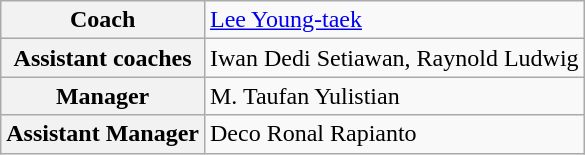<table class="wikitable">
<tr>
<th>Coach</th>
<td> <a href='#'>Lee Young-taek</a></td>
</tr>
<tr>
<th>Assistant coaches</th>
<td> Iwan Dedi Setiawan, Raynold Ludwig</td>
</tr>
<tr>
<th>Manager</th>
<td> M. Taufan Yulistian</td>
</tr>
<tr>
<th>Assistant Manager</th>
<td> Deco Ronal Rapianto</td>
</tr>
</table>
